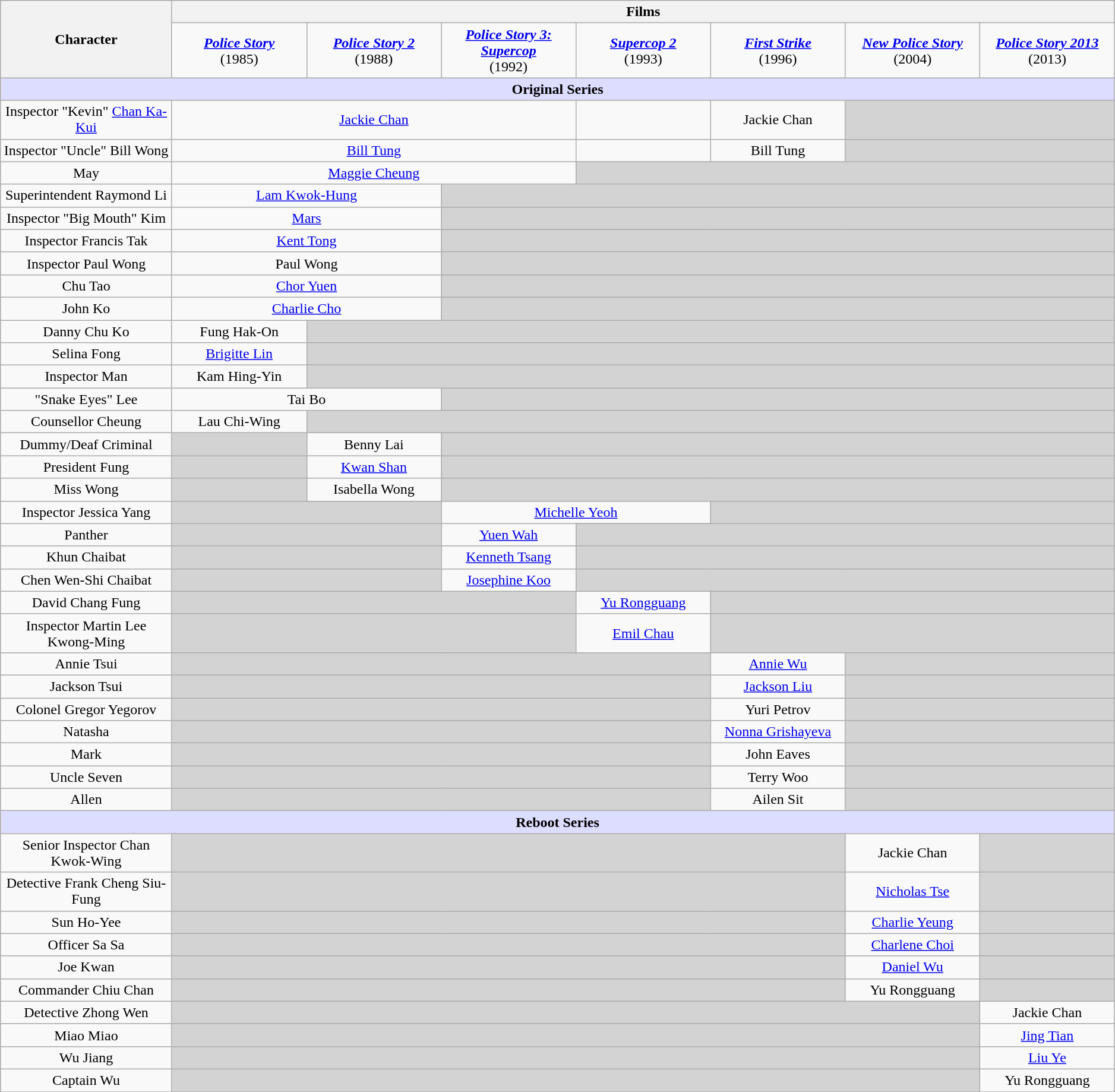<table class="wikitable" style="text-align:center" width=99%>
<tr>
<th rowspan="2" width="14%">Character</th>
<th colspan="7" align="center">Films</th>
</tr>
<tr>
<td align="center" width="11%"><strong><em><a href='#'>Police Story</a></em></strong>  <br>(1985)</td>
<td align="center" width="11%"><strong><em><a href='#'>Police Story 2</a></em></strong>  <br>(1988)</td>
<td align="center" width="11%"><strong><em><a href='#'>Police Story 3: Supercop</a></em></strong>  <br>(1992)</td>
<td align="center" width="11%"><strong><em><a href='#'>Supercop 2</a></em></strong> <br>(1993)</td>
<td align="center" width="11%"><strong><em><a href='#'>First Strike</a></em></strong>  <br>(1996)</td>
<td align="center" width="11%"><strong><em><a href='#'>New Police Story</a></em></strong> <br>(2004)</td>
<td align="center" width="11%"><strong><em><a href='#'>Police Story 2013</a></em></strong>  <br>(2013)</td>
</tr>
<tr>
<th scope="row" colspan="8" style="background:#ddf;"><strong> Original Series </strong></th>
</tr>
<tr>
<td>Inspector "Kevin" <a href='#'>Chan Ka-Kui</a></td>
<td colspan="3"><a href='#'>Jackie Chan</a></td>
<td></td>
<td colspan="1">Jackie Chan</td>
<td colspan="2" style="background-color:#D3D3D3;"></td>
</tr>
<tr>
<td>Inspector "Uncle" Bill Wong</td>
<td colspan="3"><a href='#'>Bill Tung</a></td>
<td></td>
<td colspan="1">Bill Tung</td>
<td colspan="2" style="background-color:#D3D3D3;"></td>
</tr>
<tr>
<td>May</td>
<td colspan="3"><a href='#'>Maggie Cheung</a></td>
<td colspan="4" style="background-color:#D3D3D3;"></td>
</tr>
<tr>
<td>Superintendent Raymond Li</td>
<td colspan="2"><a href='#'>Lam Kwok-Hung</a></td>
<td colspan="5" style="background-color:#D3D3D3;"></td>
</tr>
<tr>
<td>Inspector "Big Mouth" Kim</td>
<td colspan="2"><a href='#'>Mars</a></td>
<td colspan="5" style="background-color:#D3D3D3;"></td>
</tr>
<tr>
<td>Inspector Francis Tak</td>
<td colspan="2"><a href='#'>Kent Tong</a></td>
<td colspan="5" style="background-color:#D3D3D3;"></td>
</tr>
<tr>
<td>Inspector Paul Wong</td>
<td colspan="2">Paul Wong</td>
<td colspan="5" style="background-color:#D3D3D3;"></td>
</tr>
<tr>
<td>Chu Tao</td>
<td colspan="2"><a href='#'>Chor Yuen</a></td>
<td colspan="5" style="background-color:#D3D3D3;"></td>
</tr>
<tr>
<td>John Ko</td>
<td colspan="2"><a href='#'>Charlie Cho</a></td>
<td colspan="5" style="background-color:#D3D3D3;"></td>
</tr>
<tr>
<td>Danny Chu Ko</td>
<td colspan="1">Fung Hak-On</td>
<td colspan="6" style="background-color:#D3D3D3;"></td>
</tr>
<tr>
<td>Selina Fong</td>
<td colspan="1"><a href='#'>Brigitte Lin</a></td>
<td colspan="6" style="background-color:#D3D3D3;"></td>
</tr>
<tr>
<td>Inspector Man</td>
<td colspan="1">Kam Hing-Yin</td>
<td colspan="6" style="background-color:#D3D3D3;"></td>
</tr>
<tr>
<td>"Snake Eyes" Lee</td>
<td colspan="2">Tai Bo</td>
<td colspan="5" style="background-color:#D3D3D3;"></td>
</tr>
<tr>
<td>Counsellor Cheung</td>
<td colspan="1">Lau Chi-Wing</td>
<td colspan="6" style="background-color:#D3D3D3;"></td>
</tr>
<tr>
<td>Dummy/Deaf Criminal</td>
<td colspan="1" style="background-color:#D3D3D3;"></td>
<td colspan="1">Benny Lai</td>
<td colspan="5" style="background-color:#D3D3D3;"></td>
</tr>
<tr>
<td>President Fung</td>
<td colspan="1" style="background-color:#D3D3D3;"></td>
<td colspan="1"><a href='#'>Kwan Shan</a></td>
<td colspan="5" style="background-color:#D3D3D3;"></td>
</tr>
<tr>
<td>Miss Wong</td>
<td colspan="1" style="background-color:#D3D3D3;"></td>
<td colspan="1">Isabella Wong</td>
<td colspan="5" style="background-color:#D3D3D3;"></td>
</tr>
<tr>
<td>Inspector Jessica Yang</td>
<td colspan="2" style="background-color:#D3D3D3;"></td>
<td colspan="2"><a href='#'>Michelle Yeoh</a></td>
<td colspan="3" style="background-color:#D3D3D3;"></td>
</tr>
<tr>
<td>Panther</td>
<td colspan="2" style="background-color:#D3D3D3;"></td>
<td colspan="1"><a href='#'>Yuen Wah</a></td>
<td colspan="4" style="background-color:#D3D3D3;"></td>
</tr>
<tr>
<td>Khun Chaibat</td>
<td colspan="2" style="background-color:#D3D3D3;"></td>
<td colspan="1"><a href='#'>Kenneth Tsang</a></td>
<td colspan="4" style="background-color:#D3D3D3;"></td>
</tr>
<tr>
<td>Chen Wen-Shi Chaibat</td>
<td colspan="2" style="background-color:#D3D3D3;"></td>
<td colspan="1"><a href='#'>Josephine Koo</a></td>
<td colspan="4" style="background-color:#D3D3D3;"></td>
</tr>
<tr>
<td>David Chang Fung</td>
<td colspan="3" style="background-color:#D3D3D3;"></td>
<td colspan="1"><a href='#'>Yu Rongguang</a></td>
<td colspan="3" style="background-color:#D3D3D3;"></td>
</tr>
<tr>
<td>Inspector Martin Lee Kwong-Ming</td>
<td colspan="3" style="background-color:#D3D3D3;"></td>
<td colspan="1"><a href='#'>Emil Chau</a></td>
<td colspan="3" style="background-color:#D3D3D3;"></td>
</tr>
<tr>
<td>Annie Tsui</td>
<td colspan="4" style="background-color:#D3D3D3;"></td>
<td colspan="1"><a href='#'>Annie Wu</a></td>
<td colspan="2" style="background-color:#D3D3D3;"></td>
</tr>
<tr>
<td>Jackson Tsui</td>
<td colspan="4" style="background-color:#D3D3D3;"></td>
<td colspan="1"><a href='#'>Jackson Liu</a></td>
<td colspan="2" style="background-color:#D3D3D3;"></td>
</tr>
<tr>
<td>Colonel Gregor Yegorov</td>
<td colspan="4" style="background-color:#D3D3D3;"></td>
<td colspan="1">Yuri Petrov</td>
<td colspan="2" style="background-color:#D3D3D3;"></td>
</tr>
<tr>
<td>Natasha</td>
<td colspan="4" style="background-color:#D3D3D3;"></td>
<td colspan="1"><a href='#'>Nonna Grishayeva</a></td>
<td colspan="2" style="background-color:#D3D3D3;"></td>
</tr>
<tr>
<td>Mark</td>
<td colspan="4" style="background-color:#D3D3D3;"></td>
<td colspan="1">John Eaves</td>
<td colspan="2" style="background-color:#D3D3D3;"></td>
</tr>
<tr>
<td>Uncle Seven</td>
<td colspan="4" style="background-color:#D3D3D3;"></td>
<td colspan="1">Terry Woo</td>
<td colspan="2" style="background-color:#D3D3D3;"></td>
</tr>
<tr>
<td>Allen</td>
<td colspan="4" style="background-color:#D3D3D3;"></td>
<td colspan="1">Ailen Sit</td>
<td colspan="2" style="background-color:#D3D3D3;"></td>
</tr>
<tr>
<th scope="row" colspan="10" style="background:#ddf;"><strong>Reboot Series</strong></th>
</tr>
<tr>
<td>Senior Inspector Chan Kwok-Wing</td>
<td colspan="5" style="background-color:#D3D3D3;"></td>
<td colspan="1">Jackie Chan</td>
<td colspan="1" style="background-color:#D3D3D3;"></td>
</tr>
<tr>
<td>Detective Frank Cheng Siu-Fung</td>
<td colspan="5" style="background-color:#D3D3D3;"></td>
<td colspan="1"><a href='#'>Nicholas Tse</a></td>
<td colspan="1" style="background-color:#D3D3D3;"></td>
</tr>
<tr>
<td>Sun Ho-Yee</td>
<td colspan="5" style="background-color:#D3D3D3;"></td>
<td colspan="1"><a href='#'>Charlie Yeung</a></td>
<td colspan="1" style="background-color:#D3D3D3;"></td>
</tr>
<tr>
<td>Officer Sa Sa</td>
<td colspan="5" style="background-color:#D3D3D3;"></td>
<td colspan="1"><a href='#'>Charlene Choi</a></td>
<td colspan="1" style="background-color:#D3D3D3;"></td>
</tr>
<tr>
<td>Joe Kwan</td>
<td colspan="5" style="background-color:#D3D3D3;"></td>
<td colspan="1"><a href='#'>Daniel Wu</a></td>
<td colspan="1" style="background-color:#D3D3D3;"></td>
</tr>
<tr>
<td>Commander Chiu Chan</td>
<td colspan="5" style="background-color:#D3D3D3;"></td>
<td colspan="1">Yu Rongguang</td>
<td colspan="1" style="background-color:#D3D3D3;"></td>
</tr>
<tr>
<td>Detective Zhong Wen</td>
<td colspan="6" style="background-color:#D3D3D3;"></td>
<td colspan="1">Jackie Chan</td>
</tr>
<tr>
<td>Miao Miao</td>
<td colspan="6" style="background-color:#D3D3D3;"></td>
<td colspan="1"><a href='#'>Jing Tian</a></td>
</tr>
<tr>
<td>Wu Jiang</td>
<td colspan="6" style="background-color:#D3D3D3;"></td>
<td colspan="1"><a href='#'>Liu Ye</a></td>
</tr>
<tr>
<td>Captain Wu</td>
<td colspan="6" style="background-color:#D3D3D3;"></td>
<td colspan="1">Yu Rongguang</td>
</tr>
<tr>
</tr>
</table>
